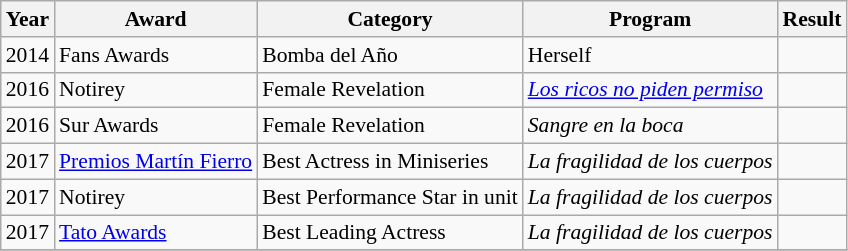<table class="wikitable" style="font-size: 90%;">
<tr>
<th>Year</th>
<th>Award</th>
<th>Category</th>
<th>Program</th>
<th>Result</th>
</tr>
<tr>
<td>2014</td>
<td>Fans Awards</td>
<td>Bomba del Año</td>
<td>Herself</td>
<td></td>
</tr>
<tr>
<td>2016</td>
<td>Notirey</td>
<td>Female Revelation</td>
<td><em><a href='#'>Los ricos no piden permiso</a></em></td>
<td></td>
</tr>
<tr>
<td>2016</td>
<td>Sur Awards</td>
<td>Female Revelation</td>
<td><em>Sangre en la boca</em></td>
<td></td>
</tr>
<tr>
<td>2017</td>
<td><a href='#'>Premios Martín Fierro</a></td>
<td>Best Actress in Miniseries</td>
<td><em>La fragilidad de los cuerpos</em></td>
<td></td>
</tr>
<tr>
<td>2017</td>
<td>Notirey</td>
<td>Best Performance Star in unit</td>
<td><em>La fragilidad de los cuerpos</em></td>
<td></td>
</tr>
<tr>
<td>2017</td>
<td><a href='#'>Tato Awards</a></td>
<td>Best Leading Actress</td>
<td><em>La fragilidad de los cuerpos</em></td>
<td></td>
</tr>
<tr>
</tr>
</table>
